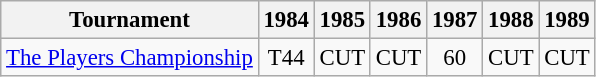<table class="wikitable" style="font-size:95%;text-align:center;">
<tr>
<th>Tournament</th>
<th>1984</th>
<th>1985</th>
<th>1986</th>
<th>1987</th>
<th>1988</th>
<th>1989</th>
</tr>
<tr>
<td align=left><a href='#'>The Players Championship</a></td>
<td>T44</td>
<td>CUT</td>
<td>CUT</td>
<td>60</td>
<td>CUT</td>
<td>CUT</td>
</tr>
</table>
